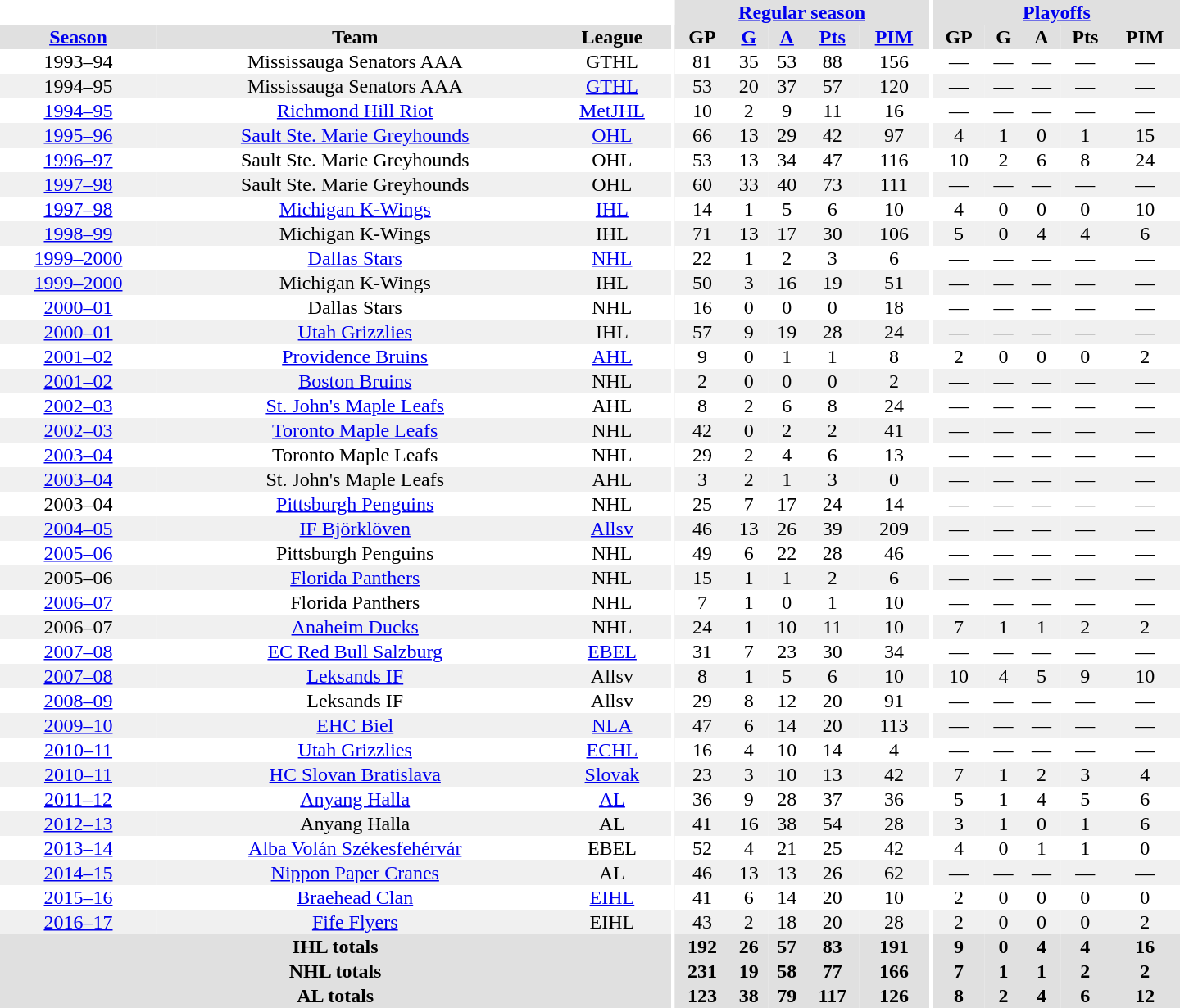<table border="0" cellpadding="1" cellspacing="0" style="text-align:center; width:60em">
<tr bgcolor="#e0e0e0">
<th colspan="3" bgcolor="#ffffff"></th>
<th rowspan="99" bgcolor="#ffffff"></th>
<th colspan="5"><a href='#'>Regular season</a></th>
<th rowspan="99" bgcolor="#ffffff"></th>
<th colspan="5"><a href='#'>Playoffs</a></th>
</tr>
<tr bgcolor="#e0e0e0">
<th><a href='#'>Season</a></th>
<th>Team</th>
<th>League</th>
<th>GP</th>
<th><a href='#'>G</a></th>
<th><a href='#'>A</a></th>
<th><a href='#'>Pts</a></th>
<th><a href='#'>PIM</a></th>
<th>GP</th>
<th>G</th>
<th>A</th>
<th>Pts</th>
<th>PIM</th>
</tr>
<tr>
<td>1993–94</td>
<td>Mississauga Senators AAA</td>
<td>GTHL</td>
<td>81</td>
<td>35</td>
<td>53</td>
<td>88</td>
<td>156</td>
<td>—</td>
<td>—</td>
<td>—</td>
<td>—</td>
<td>—</td>
</tr>
<tr bgcolor="#f0f0f0">
<td>1994–95</td>
<td>Mississauga Senators AAA</td>
<td><a href='#'>GTHL</a></td>
<td>53</td>
<td>20</td>
<td>37</td>
<td>57</td>
<td>120</td>
<td>—</td>
<td>—</td>
<td>—</td>
<td>—</td>
<td>—</td>
</tr>
<tr>
<td><a href='#'>1994–95</a></td>
<td><a href='#'>Richmond Hill Riot</a></td>
<td><a href='#'>MetJHL</a></td>
<td>10</td>
<td>2</td>
<td>9</td>
<td>11</td>
<td>16</td>
<td>—</td>
<td>—</td>
<td>—</td>
<td>—</td>
<td>—</td>
</tr>
<tr bgcolor="#f0f0f0">
<td><a href='#'>1995–96</a></td>
<td><a href='#'>Sault Ste. Marie Greyhounds</a></td>
<td><a href='#'>OHL</a></td>
<td>66</td>
<td>13</td>
<td>29</td>
<td>42</td>
<td>97</td>
<td>4</td>
<td>1</td>
<td>0</td>
<td>1</td>
<td>15</td>
</tr>
<tr>
<td><a href='#'>1996–97</a></td>
<td>Sault Ste. Marie Greyhounds</td>
<td>OHL</td>
<td>53</td>
<td>13</td>
<td>34</td>
<td>47</td>
<td>116</td>
<td>10</td>
<td>2</td>
<td>6</td>
<td>8</td>
<td>24</td>
</tr>
<tr bgcolor="#f0f0f0">
<td><a href='#'>1997–98</a></td>
<td>Sault Ste. Marie Greyhounds</td>
<td>OHL</td>
<td>60</td>
<td>33</td>
<td>40</td>
<td>73</td>
<td>111</td>
<td>—</td>
<td>—</td>
<td>—</td>
<td>—</td>
<td>—</td>
</tr>
<tr>
<td><a href='#'>1997–98</a></td>
<td><a href='#'>Michigan K-Wings</a></td>
<td><a href='#'>IHL</a></td>
<td>14</td>
<td>1</td>
<td>5</td>
<td>6</td>
<td>10</td>
<td>4</td>
<td>0</td>
<td>0</td>
<td>0</td>
<td>10</td>
</tr>
<tr bgcolor="#f0f0f0">
<td><a href='#'>1998–99</a></td>
<td>Michigan K-Wings</td>
<td>IHL</td>
<td>71</td>
<td>13</td>
<td>17</td>
<td>30</td>
<td>106</td>
<td>5</td>
<td>0</td>
<td>4</td>
<td>4</td>
<td>6</td>
</tr>
<tr>
<td><a href='#'>1999–2000</a></td>
<td><a href='#'>Dallas Stars</a></td>
<td><a href='#'>NHL</a></td>
<td>22</td>
<td>1</td>
<td>2</td>
<td>3</td>
<td>6</td>
<td>—</td>
<td>—</td>
<td>—</td>
<td>—</td>
<td>—</td>
</tr>
<tr bgcolor="#f0f0f0">
<td><a href='#'>1999–2000</a></td>
<td>Michigan K-Wings</td>
<td>IHL</td>
<td>50</td>
<td>3</td>
<td>16</td>
<td>19</td>
<td>51</td>
<td>—</td>
<td>—</td>
<td>—</td>
<td>—</td>
<td>—</td>
</tr>
<tr>
<td><a href='#'>2000–01</a></td>
<td>Dallas Stars</td>
<td>NHL</td>
<td>16</td>
<td>0</td>
<td>0</td>
<td>0</td>
<td>18</td>
<td>—</td>
<td>—</td>
<td>—</td>
<td>—</td>
<td>—</td>
</tr>
<tr bgcolor="#f0f0f0">
<td><a href='#'>2000–01</a></td>
<td><a href='#'>Utah Grizzlies</a></td>
<td>IHL</td>
<td>57</td>
<td>9</td>
<td>19</td>
<td>28</td>
<td>24</td>
<td>—</td>
<td>—</td>
<td>—</td>
<td>—</td>
<td>—</td>
</tr>
<tr>
<td><a href='#'>2001–02</a></td>
<td><a href='#'>Providence Bruins</a></td>
<td><a href='#'>AHL</a></td>
<td>9</td>
<td>0</td>
<td>1</td>
<td>1</td>
<td>8</td>
<td>2</td>
<td>0</td>
<td>0</td>
<td>0</td>
<td>2</td>
</tr>
<tr bgcolor="#f0f0f0">
<td><a href='#'>2001–02</a></td>
<td><a href='#'>Boston Bruins</a></td>
<td>NHL</td>
<td>2</td>
<td>0</td>
<td>0</td>
<td>0</td>
<td>2</td>
<td>—</td>
<td>—</td>
<td>—</td>
<td>—</td>
<td>—</td>
</tr>
<tr>
<td><a href='#'>2002–03</a></td>
<td><a href='#'>St. John's Maple Leafs</a></td>
<td>AHL</td>
<td>8</td>
<td>2</td>
<td>6</td>
<td>8</td>
<td>24</td>
<td>—</td>
<td>—</td>
<td>—</td>
<td>—</td>
<td>—</td>
</tr>
<tr bgcolor="#f0f0f0">
<td><a href='#'>2002–03</a></td>
<td><a href='#'>Toronto Maple Leafs</a></td>
<td>NHL</td>
<td>42</td>
<td>0</td>
<td>2</td>
<td>2</td>
<td>41</td>
<td>—</td>
<td>—</td>
<td>—</td>
<td>—</td>
<td>—</td>
</tr>
<tr>
<td><a href='#'>2003–04</a></td>
<td>Toronto Maple Leafs</td>
<td>NHL</td>
<td>29</td>
<td>2</td>
<td>4</td>
<td>6</td>
<td>13</td>
<td>—</td>
<td>—</td>
<td>—</td>
<td>—</td>
<td>—</td>
</tr>
<tr bgcolor="#f0f0f0">
<td><a href='#'>2003–04</a></td>
<td>St. John's Maple Leafs</td>
<td>AHL</td>
<td>3</td>
<td>2</td>
<td>1</td>
<td>3</td>
<td>0</td>
<td>—</td>
<td>—</td>
<td>—</td>
<td>—</td>
<td>—</td>
</tr>
<tr>
<td>2003–04</td>
<td><a href='#'>Pittsburgh Penguins</a></td>
<td>NHL</td>
<td>25</td>
<td>7</td>
<td>17</td>
<td>24</td>
<td>14</td>
<td>—</td>
<td>—</td>
<td>—</td>
<td>—</td>
<td>—</td>
</tr>
<tr bgcolor="#f0f0f0">
<td><a href='#'>2004–05</a></td>
<td><a href='#'>IF Björklöven</a></td>
<td><a href='#'>Allsv</a></td>
<td>46</td>
<td>13</td>
<td>26</td>
<td>39</td>
<td>209</td>
<td>—</td>
<td>—</td>
<td>—</td>
<td>—</td>
<td>—</td>
</tr>
<tr>
<td><a href='#'>2005–06</a></td>
<td>Pittsburgh Penguins</td>
<td>NHL</td>
<td>49</td>
<td>6</td>
<td>22</td>
<td>28</td>
<td>46</td>
<td>—</td>
<td>—</td>
<td>—</td>
<td>—</td>
<td>—</td>
</tr>
<tr bgcolor="#f0f0f0">
<td>2005–06</td>
<td><a href='#'>Florida Panthers</a></td>
<td>NHL</td>
<td>15</td>
<td>1</td>
<td>1</td>
<td>2</td>
<td>6</td>
<td>—</td>
<td>—</td>
<td>—</td>
<td>—</td>
<td>—</td>
</tr>
<tr>
<td><a href='#'>2006–07</a></td>
<td>Florida Panthers</td>
<td>NHL</td>
<td>7</td>
<td>1</td>
<td>0</td>
<td>1</td>
<td>10</td>
<td>—</td>
<td>—</td>
<td>—</td>
<td>—</td>
<td>—</td>
</tr>
<tr bgcolor="#f0f0f0">
<td>2006–07</td>
<td><a href='#'>Anaheim Ducks</a></td>
<td>NHL</td>
<td>24</td>
<td>1</td>
<td>10</td>
<td>11</td>
<td>10</td>
<td>7</td>
<td>1</td>
<td>1</td>
<td>2</td>
<td>2</td>
</tr>
<tr>
<td><a href='#'>2007–08</a></td>
<td><a href='#'>EC Red Bull Salzburg</a></td>
<td><a href='#'>EBEL</a></td>
<td>31</td>
<td>7</td>
<td>23</td>
<td>30</td>
<td>34</td>
<td>—</td>
<td>—</td>
<td>—</td>
<td>—</td>
<td>—</td>
</tr>
<tr bgcolor="#f0f0f0">
<td><a href='#'>2007–08</a></td>
<td><a href='#'>Leksands IF</a></td>
<td>Allsv</td>
<td>8</td>
<td>1</td>
<td>5</td>
<td>6</td>
<td>10</td>
<td>10</td>
<td>4</td>
<td>5</td>
<td>9</td>
<td>10</td>
</tr>
<tr>
<td><a href='#'>2008–09</a></td>
<td>Leksands IF</td>
<td>Allsv</td>
<td>29</td>
<td>8</td>
<td>12</td>
<td>20</td>
<td>91</td>
<td>—</td>
<td>—</td>
<td>—</td>
<td>—</td>
<td>—</td>
</tr>
<tr bgcolor="#f0f0f0">
<td><a href='#'>2009–10</a></td>
<td><a href='#'>EHC Biel</a></td>
<td><a href='#'>NLA</a></td>
<td>47</td>
<td>6</td>
<td>14</td>
<td>20</td>
<td>113</td>
<td>—</td>
<td>—</td>
<td>—</td>
<td>—</td>
<td>—</td>
</tr>
<tr>
<td><a href='#'>2010–11</a></td>
<td><a href='#'>Utah Grizzlies</a></td>
<td><a href='#'>ECHL</a></td>
<td>16</td>
<td>4</td>
<td>10</td>
<td>14</td>
<td>4</td>
<td>—</td>
<td>—</td>
<td>—</td>
<td>—</td>
<td>—</td>
</tr>
<tr bgcolor="#f0f0f0">
<td><a href='#'>2010–11</a></td>
<td><a href='#'>HC Slovan Bratislava</a></td>
<td><a href='#'>Slovak</a></td>
<td>23</td>
<td>3</td>
<td>10</td>
<td>13</td>
<td>42</td>
<td>7</td>
<td>1</td>
<td>2</td>
<td>3</td>
<td>4</td>
</tr>
<tr>
<td><a href='#'>2011–12</a></td>
<td><a href='#'>Anyang Halla</a></td>
<td><a href='#'>AL</a></td>
<td>36</td>
<td>9</td>
<td>28</td>
<td>37</td>
<td>36</td>
<td>5</td>
<td>1</td>
<td>4</td>
<td>5</td>
<td>6</td>
</tr>
<tr bgcolor="#f0f0f0">
<td><a href='#'>2012–13</a></td>
<td>Anyang Halla</td>
<td>AL</td>
<td>41</td>
<td>16</td>
<td>38</td>
<td>54</td>
<td>28</td>
<td>3</td>
<td>1</td>
<td>0</td>
<td>1</td>
<td>6</td>
</tr>
<tr>
<td><a href='#'>2013–14</a></td>
<td><a href='#'>Alba Volán Székesfehérvár</a></td>
<td>EBEL</td>
<td>52</td>
<td>4</td>
<td>21</td>
<td>25</td>
<td>42</td>
<td>4</td>
<td>0</td>
<td>1</td>
<td>1</td>
<td>0</td>
</tr>
<tr bgcolor="#f0f0f0">
<td><a href='#'>2014–15</a></td>
<td><a href='#'>Nippon Paper Cranes</a></td>
<td>AL</td>
<td>46</td>
<td>13</td>
<td>13</td>
<td>26</td>
<td>62</td>
<td>—</td>
<td>—</td>
<td>—</td>
<td>—</td>
<td>—</td>
</tr>
<tr>
<td><a href='#'>2015–16</a></td>
<td><a href='#'>Braehead Clan</a></td>
<td><a href='#'>EIHL</a></td>
<td>41</td>
<td>6</td>
<td>14</td>
<td>20</td>
<td>10</td>
<td>2</td>
<td>0</td>
<td>0</td>
<td>0</td>
<td>0</td>
</tr>
<tr bgcolor="#f0f0f0">
<td><a href='#'>2016–17</a></td>
<td><a href='#'>Fife Flyers</a></td>
<td>EIHL</td>
<td>43</td>
<td>2</td>
<td>18</td>
<td>20</td>
<td>28</td>
<td>2</td>
<td>0</td>
<td>0</td>
<td>0</td>
<td>2</td>
</tr>
<tr bgcolor="#e0e0e0">
<th colspan="3">IHL totals</th>
<th>192</th>
<th>26</th>
<th>57</th>
<th>83</th>
<th>191</th>
<th>9</th>
<th>0</th>
<th>4</th>
<th>4</th>
<th>16</th>
</tr>
<tr bgcolor="#e0e0e0">
<th colspan="3">NHL totals</th>
<th>231</th>
<th>19</th>
<th>58</th>
<th>77</th>
<th>166</th>
<th>7</th>
<th>1</th>
<th>1</th>
<th>2</th>
<th>2</th>
</tr>
<tr bgcolor="#e0e0e0">
<th colspan="3">AL totals</th>
<th>123</th>
<th>38</th>
<th>79</th>
<th>117</th>
<th>126</th>
<th>8</th>
<th>2</th>
<th>4</th>
<th>6</th>
<th>12</th>
</tr>
</table>
